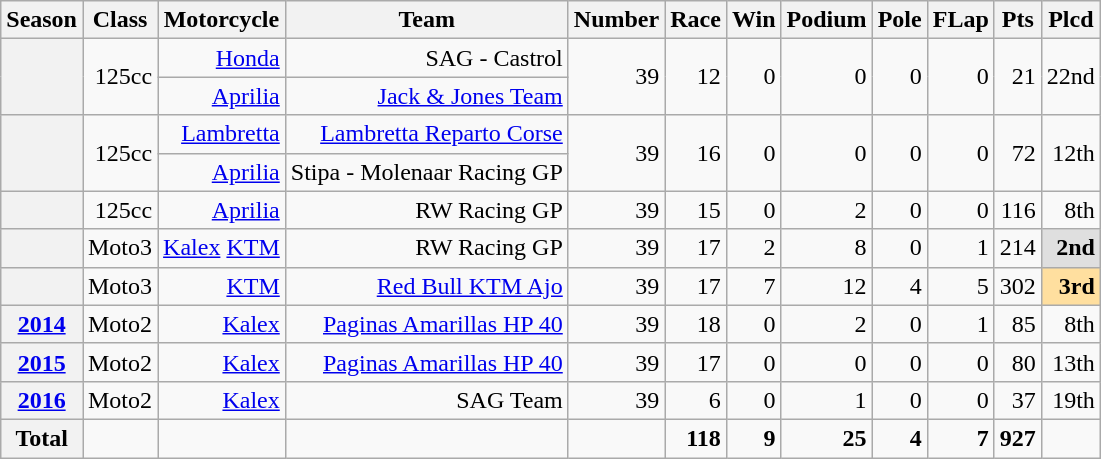<table class="wikitable">
<tr>
<th>Season</th>
<th>Class</th>
<th>Motorcycle</th>
<th>Team</th>
<th>Number</th>
<th>Race</th>
<th>Win</th>
<th>Podium</th>
<th>Pole</th>
<th>FLap</th>
<th>Pts</th>
<th>Plcd</th>
</tr>
<tr align="right">
<th rowspan=2></th>
<td rowspan=2>125cc</td>
<td><a href='#'>Honda</a></td>
<td>SAG - Castrol</td>
<td rowspan=2>39</td>
<td rowspan=2>12</td>
<td rowspan=2>0</td>
<td rowspan=2>0</td>
<td rowspan=2>0</td>
<td rowspan=2>0</td>
<td rowspan=2>21</td>
<td rowspan=2>22nd</td>
</tr>
<tr align="right">
<td><a href='#'>Aprilia</a></td>
<td><a href='#'>Jack & Jones Team</a></td>
</tr>
<tr align="right">
<th rowspan=2></th>
<td rowspan=2>125cc</td>
<td><a href='#'>Lambretta</a></td>
<td><a href='#'>Lambretta Reparto Corse</a></td>
<td rowspan=2>39</td>
<td rowspan=2>16</td>
<td rowspan=2>0</td>
<td rowspan=2>0</td>
<td rowspan=2>0</td>
<td rowspan=2>0</td>
<td rowspan=2>72</td>
<td rowspan=2>12th</td>
</tr>
<tr align="right">
<td><a href='#'>Aprilia</a></td>
<td>Stipa - Molenaar Racing GP</td>
</tr>
<tr align="right">
<th></th>
<td>125cc</td>
<td><a href='#'>Aprilia</a></td>
<td>RW Racing GP</td>
<td>39</td>
<td>15</td>
<td>0</td>
<td>2</td>
<td>0</td>
<td>0</td>
<td>116</td>
<td>8th</td>
</tr>
<tr align="right">
<th></th>
<td>Moto3</td>
<td><a href='#'>Kalex</a> <a href='#'>KTM</a></td>
<td>RW Racing GP</td>
<td>39</td>
<td>17</td>
<td>2</td>
<td>8</td>
<td>0</td>
<td>1</td>
<td>214</td>
<td style="background:#dfdfdf;"><strong>2nd</strong></td>
</tr>
<tr align="right">
<th></th>
<td>Moto3</td>
<td><a href='#'>KTM</a></td>
<td><a href='#'>Red Bull KTM Ajo</a></td>
<td>39</td>
<td>17</td>
<td>7</td>
<td>12</td>
<td>4</td>
<td>5</td>
<td>302</td>
<td style="background:#ffdf9f;"><strong>3rd</strong></td>
</tr>
<tr align="right">
<th><a href='#'>2014</a></th>
<td>Moto2</td>
<td><a href='#'>Kalex</a></td>
<td><a href='#'>Paginas Amarillas HP 40</a></td>
<td>39</td>
<td>18</td>
<td>0</td>
<td>2</td>
<td>0</td>
<td>1</td>
<td>85</td>
<td>8th</td>
</tr>
<tr align="right">
<th><a href='#'>2015</a></th>
<td>Moto2</td>
<td><a href='#'>Kalex</a></td>
<td><a href='#'>Paginas Amarillas HP 40</a></td>
<td>39</td>
<td>17</td>
<td>0</td>
<td>0</td>
<td>0</td>
<td>0</td>
<td>80</td>
<td>13th</td>
</tr>
<tr align="right">
<th><a href='#'>2016</a></th>
<td>Moto2</td>
<td><a href='#'>Kalex</a></td>
<td>SAG Team</td>
<td>39</td>
<td>6</td>
<td>0</td>
<td>1</td>
<td>0</td>
<td>0</td>
<td>37</td>
<td>19th</td>
</tr>
<tr align="right">
<th>Total</th>
<td></td>
<td></td>
<td></td>
<td></td>
<td><strong>118</strong></td>
<td><strong>9</strong></td>
<td><strong>25</strong></td>
<td><strong>4</strong></td>
<td><strong>7</strong></td>
<td><strong>927</strong></td>
<td></td>
</tr>
</table>
